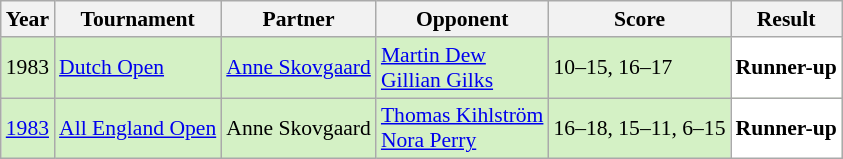<table class="sortable wikitable" style="font-size: 90%;">
<tr>
<th>Year</th>
<th>Tournament</th>
<th>Partner</th>
<th>Opponent</th>
<th>Score</th>
<th>Result</th>
</tr>
<tr style="background:#D4F1C5">
<td align="center">1983</td>
<td align="left"><a href='#'>Dutch Open</a></td>
<td align="left"> <a href='#'>Anne Skovgaard</a></td>
<td align="left"> <a href='#'>Martin Dew</a><br> <a href='#'>Gillian Gilks</a></td>
<td align="left">10–15, 16–17</td>
<td style="text-align:left; background: white"> <strong>Runner-up</strong></td>
</tr>
<tr style="background:#D4F1C5">
<td align="center"><a href='#'>1983</a></td>
<td align="left"><a href='#'>All England Open</a></td>
<td align="left"> Anne Skovgaard</td>
<td align="left"> <a href='#'>Thomas Kihlström</a><br> <a href='#'>Nora Perry</a></td>
<td align="left">16–18, 15–11, 6–15</td>
<td style="text-align:left; background: white"> <strong>Runner-up</strong></td>
</tr>
</table>
